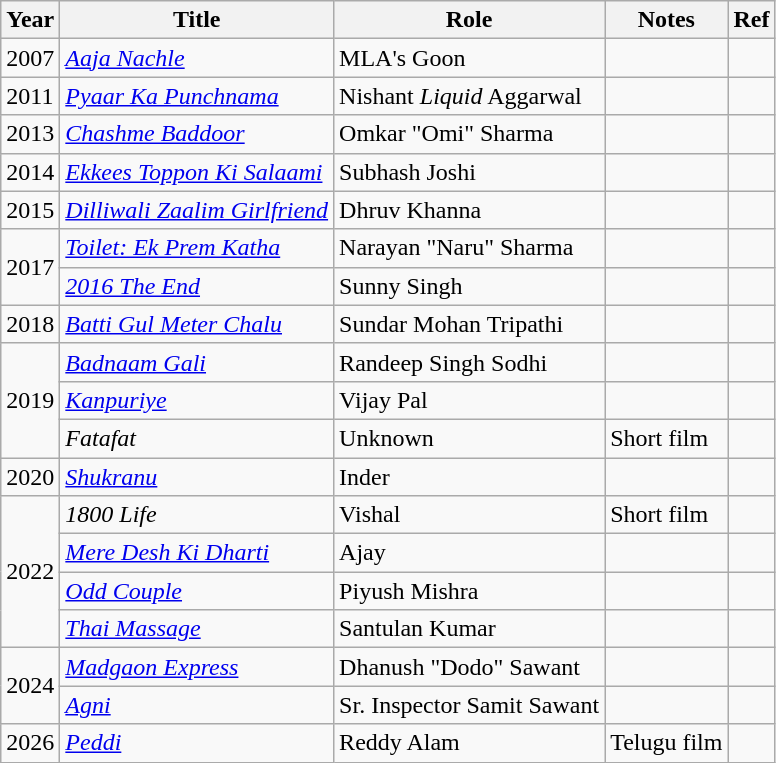<table class="wikitable sortable">
<tr>
<th>Year</th>
<th>Title</th>
<th>Role</th>
<th>Notes</th>
<th class="unsortable">Ref</th>
</tr>
<tr>
<td>2007</td>
<td><em><a href='#'>Aaja Nachle</a></em></td>
<td>MLA's Goon</td>
<td></td>
<td></td>
</tr>
<tr>
<td>2011</td>
<td><em><a href='#'>Pyaar Ka Punchnama</a></em></td>
<td>Nishant <em>Liquid</em> Aggarwal</td>
<td></td>
</tr>
<tr>
<td>2013</td>
<td><em><a href='#'>Chashme Baddoor</a></em></td>
<td>Omkar "Omi" Sharma</td>
<td></td>
<td></td>
</tr>
<tr>
<td>2014</td>
<td><em><a href='#'>Ekkees Toppon Ki Salaami</a></em></td>
<td>Subhash Joshi</td>
<td></td>
<td></td>
</tr>
<tr>
<td>2015</td>
<td><em><a href='#'>Dilliwali Zaalim Girlfriend</a></em></td>
<td>Dhruv Khanna</td>
<td></td>
<td></td>
</tr>
<tr>
<td rowspan=2>2017</td>
<td><em><a href='#'>Toilet: Ek Prem Katha</a></em></td>
<td>Narayan "Naru" Sharma</td>
<td></td>
<td></td>
</tr>
<tr>
<td><em><a href='#'>2016 The End</a></em></td>
<td>Sunny Singh</td>
<td></td>
<td></td>
</tr>
<tr>
<td>2018</td>
<td><em><a href='#'>Batti Gul Meter Chalu</a></em></td>
<td>Sundar Mohan Tripathi</td>
<td></td>
<td></td>
</tr>
<tr>
<td rowspan="3">2019</td>
<td><em><a href='#'>Badnaam Gali</a></em></td>
<td>Randeep Singh Sodhi</td>
<td></td>
<td></td>
</tr>
<tr>
<td><em><a href='#'>Kanpuriye</a></em></td>
<td>Vijay Pal</td>
<td></td>
<td></td>
</tr>
<tr>
<td><em>Fatafat</em></td>
<td>Unknown</td>
<td>Short film</td>
<td></td>
</tr>
<tr>
<td rowspan=1>2020</td>
<td><em><a href='#'>Shukranu</a></em></td>
<td>Inder</td>
<td></td>
<td></td>
</tr>
<tr>
<td rowspan="4">2022</td>
<td><em>1800 Life</em></td>
<td>Vishal</td>
<td>Short film</td>
<td></td>
</tr>
<tr>
<td><em><a href='#'>Mere Desh Ki Dharti</a></em></td>
<td>Ajay</td>
<td></td>
<td></td>
</tr>
<tr>
<td><em><a href='#'>Odd Couple</a></em></td>
<td>Piyush Mishra</td>
<td></td>
<td></td>
</tr>
<tr>
<td><em><a href='#'>Thai Massage</a></em></td>
<td>Santulan Kumar</td>
<td></td>
<td></td>
</tr>
<tr>
<td rowspan="2">2024</td>
<td><em><a href='#'>Madgaon Express</a></em></td>
<td>Dhanush "Dodo" Sawant</td>
<td></td>
<td></td>
</tr>
<tr>
<td><a href='#'><em>Agni</em></a></td>
<td>Sr. Inspector Samit Sawant</td>
<td></td>
<td></td>
</tr>
<tr>
<td>2026</td>
<td><em><a href='#'>Peddi</a></em> </td>
<td>Reddy Alam</td>
<td>Telugu film</td>
<td></td>
</tr>
</table>
